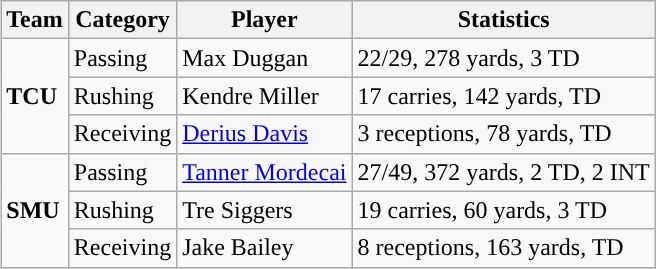<table class="wikitable" style="float: right;">
<tr>
<th>Team</th>
<th>Category</th>
<th>Player</th>
<th>Statistics</th>
</tr>
<tr>
<td rowspan=3><strong>TCU</strong></td>
<td>Passing</td>
<td>Max Duggan</td>
<td>22/29, 278 yards, 3 TD</td>
</tr>
<tr>
<td>Rushing</td>
<td>Kendre Miller</td>
<td>17 carries, 142 yards, TD</td>
</tr>
<tr>
<td>Receiving</td>
<td><a href='#'>Derius Davis</a></td>
<td>3 receptions, 78 yards, TD</td>
</tr>
<tr>
<td rowspan=3><strong>SMU</strong></td>
<td>Passing</td>
<td><a href='#'>Tanner Mordecai</a></td>
<td>27/49, 372 yards, 2 TD, 2 INT</td>
</tr>
<tr>
<td>Rushing</td>
<td>Tre Siggers</td>
<td>19 carries, 60 yards, 3 TD</td>
</tr>
<tr>
<td>Receiving</td>
<td>Jake Bailey</td>
<td>8 receptions, 163 yards, TD</td>
</tr>
</table>
